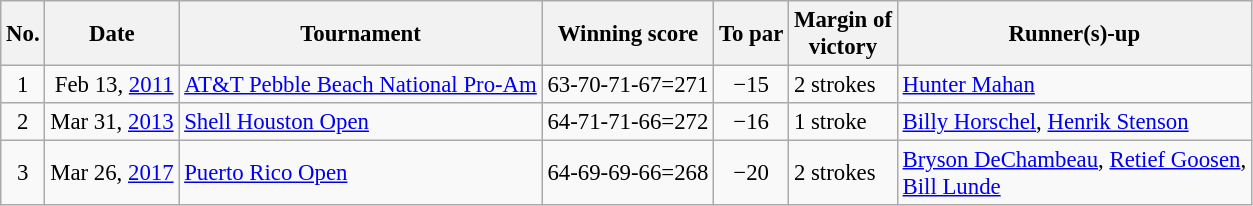<table class="wikitable" style="font-size:95%;">
<tr>
<th>No.</th>
<th>Date</th>
<th>Tournament</th>
<th>Winning score</th>
<th>To par</th>
<th>Margin of<br>victory</th>
<th>Runner(s)-up</th>
</tr>
<tr>
<td align=center>1</td>
<td align=right>Feb 13, <a href='#'>2011</a></td>
<td><a href='#'>AT&T Pebble Beach National Pro-Am</a></td>
<td align=right>63-70-71-67=271</td>
<td align=center>−15</td>
<td>2 strokes</td>
<td> <a href='#'>Hunter Mahan</a></td>
</tr>
<tr>
<td align=center>2</td>
<td align=right>Mar 31, <a href='#'>2013</a></td>
<td><a href='#'>Shell Houston Open</a></td>
<td align=right>64-71-71-66=272</td>
<td align=center>−16</td>
<td>1 stroke</td>
<td> <a href='#'>Billy Horschel</a>,  <a href='#'>Henrik Stenson</a></td>
</tr>
<tr>
<td align=center>3</td>
<td align=right>Mar 26, <a href='#'>2017</a></td>
<td><a href='#'>Puerto Rico Open</a></td>
<td align=right>64-69-69-66=268</td>
<td align=center>−20</td>
<td>2 strokes</td>
<td> <a href='#'>Bryson DeChambeau</a>,  <a href='#'>Retief Goosen</a>,<br> <a href='#'>Bill Lunde</a></td>
</tr>
</table>
